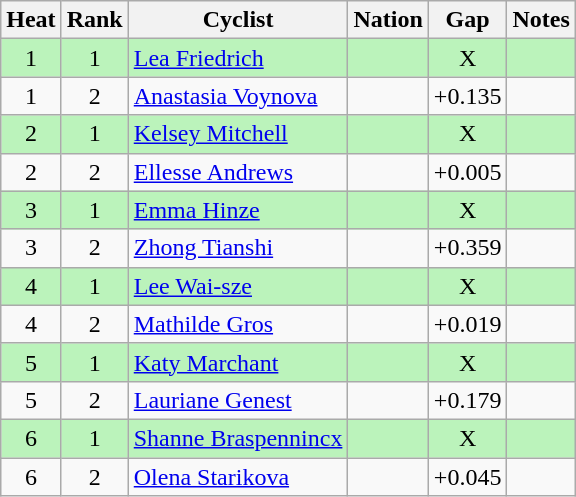<table class="wikitable sortable" style="text-align:center">
<tr>
<th>Heat</th>
<th>Rank</th>
<th>Cyclist</th>
<th>Nation</th>
<th>Gap</th>
<th>Notes</th>
</tr>
<tr bgcolor=#bbf3bb>
<td>1</td>
<td>1</td>
<td align=left><a href='#'>Lea Friedrich</a></td>
<td align=left></td>
<td>X</td>
<td></td>
</tr>
<tr>
<td>1</td>
<td>2</td>
<td align=left><a href='#'>Anastasia Voynova</a></td>
<td align=left></td>
<td>+0.135</td>
<td></td>
</tr>
<tr bgcolor=#bbf3bb>
<td>2</td>
<td>1</td>
<td align=left><a href='#'>Kelsey Mitchell</a></td>
<td align=left></td>
<td>X</td>
<td></td>
</tr>
<tr>
<td>2</td>
<td>2</td>
<td align=left><a href='#'>Ellesse Andrews</a></td>
<td align=left></td>
<td>+0.005</td>
<td></td>
</tr>
<tr bgcolor=#bbf3bb>
<td>3</td>
<td>1</td>
<td align=left><a href='#'>Emma Hinze</a></td>
<td align=left></td>
<td>X</td>
<td></td>
</tr>
<tr>
<td>3</td>
<td>2</td>
<td align=left><a href='#'>Zhong Tianshi</a></td>
<td align=left></td>
<td>+0.359</td>
<td></td>
</tr>
<tr bgcolor=#bbf3bb>
<td>4</td>
<td>1</td>
<td align=left><a href='#'>Lee Wai-sze</a></td>
<td align=left></td>
<td>X</td>
<td></td>
</tr>
<tr>
<td>4</td>
<td>2</td>
<td align=left><a href='#'>Mathilde Gros</a></td>
<td align=left></td>
<td>+0.019</td>
<td></td>
</tr>
<tr bgcolor=#bbf3bb>
<td>5</td>
<td>1</td>
<td align=left><a href='#'>Katy Marchant</a></td>
<td align=left></td>
<td>X</td>
<td></td>
</tr>
<tr>
<td>5</td>
<td>2</td>
<td align=left><a href='#'>Lauriane Genest</a></td>
<td align=left></td>
<td>+0.179</td>
<td></td>
</tr>
<tr bgcolor=#bbf3bb>
<td>6</td>
<td>1</td>
<td align=left><a href='#'>Shanne Braspennincx</a></td>
<td align=left></td>
<td>X</td>
<td></td>
</tr>
<tr>
<td>6</td>
<td>2</td>
<td align=left><a href='#'>Olena Starikova</a></td>
<td align=left></td>
<td>+0.045</td>
<td></td>
</tr>
</table>
